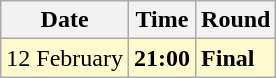<table class="wikitable">
<tr>
<th>Date</th>
<th>Time</th>
<th>Round</th>
</tr>
<tr style=background:lemonchiffon>
<td>12 February</td>
<td><strong>21:00</strong></td>
<td><strong>Final</strong></td>
</tr>
</table>
